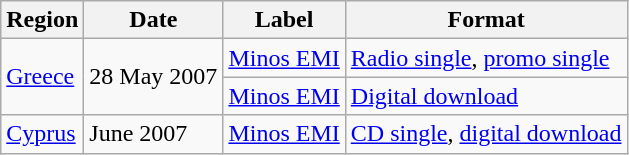<table class="sortable wikitable">
<tr>
<th>Region</th>
<th>Date</th>
<th>Label</th>
<th>Format</th>
</tr>
<tr>
<td rowspan="2"><a href='#'>Greece</a></td>
<td rowspan="2">28 May 2007</td>
<td><a href='#'>Minos EMI</a></td>
<td><a href='#'>Radio single</a>, <a href='#'>promo single</a></td>
</tr>
<tr>
<td><a href='#'>Minos EMI</a></td>
<td><a href='#'>Digital download</a></td>
</tr>
<tr>
<td><a href='#'>Cyprus</a></td>
<td>June 2007</td>
<td><a href='#'>Minos EMI</a></td>
<td><a href='#'>CD single</a>, <a href='#'>digital download</a></td>
</tr>
</table>
